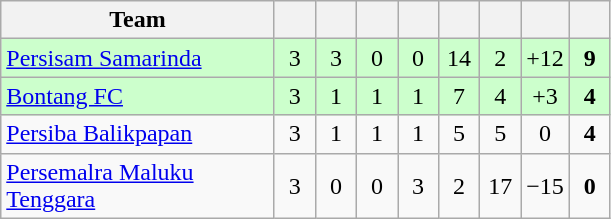<table class="wikitable" style="text-align:center">
<tr>
<th style="width:175px;">Team</th>
<th width="20"></th>
<th width="20"></th>
<th width="20"></th>
<th width="20"></th>
<th width="20"></th>
<th width="20"></th>
<th width="20"></th>
<th width="20"></th>
</tr>
<tr style="background:#cfc;">
<td align=left><a href='#'>Persisam Samarinda</a></td>
<td>3</td>
<td>3</td>
<td>0</td>
<td>0</td>
<td>14</td>
<td>2</td>
<td>+12</td>
<td><strong>9</strong></td>
</tr>
<tr style="background:#cfc;">
<td align=left><a href='#'>Bontang FC</a></td>
<td>3</td>
<td>1</td>
<td>1</td>
<td>1</td>
<td>7</td>
<td>4</td>
<td>+3</td>
<td><strong>4</strong></td>
</tr>
<tr>
<td align=left><a href='#'>Persiba Balikpapan</a></td>
<td>3</td>
<td>1</td>
<td>1</td>
<td>1</td>
<td>5</td>
<td>5</td>
<td>0</td>
<td><strong>4</strong></td>
</tr>
<tr>
<td align=left><a href='#'>Persemalra Maluku Tenggara</a></td>
<td>3</td>
<td>0</td>
<td>0</td>
<td>3</td>
<td>2</td>
<td>17</td>
<td>−15</td>
<td><strong>0</strong></td>
</tr>
</table>
